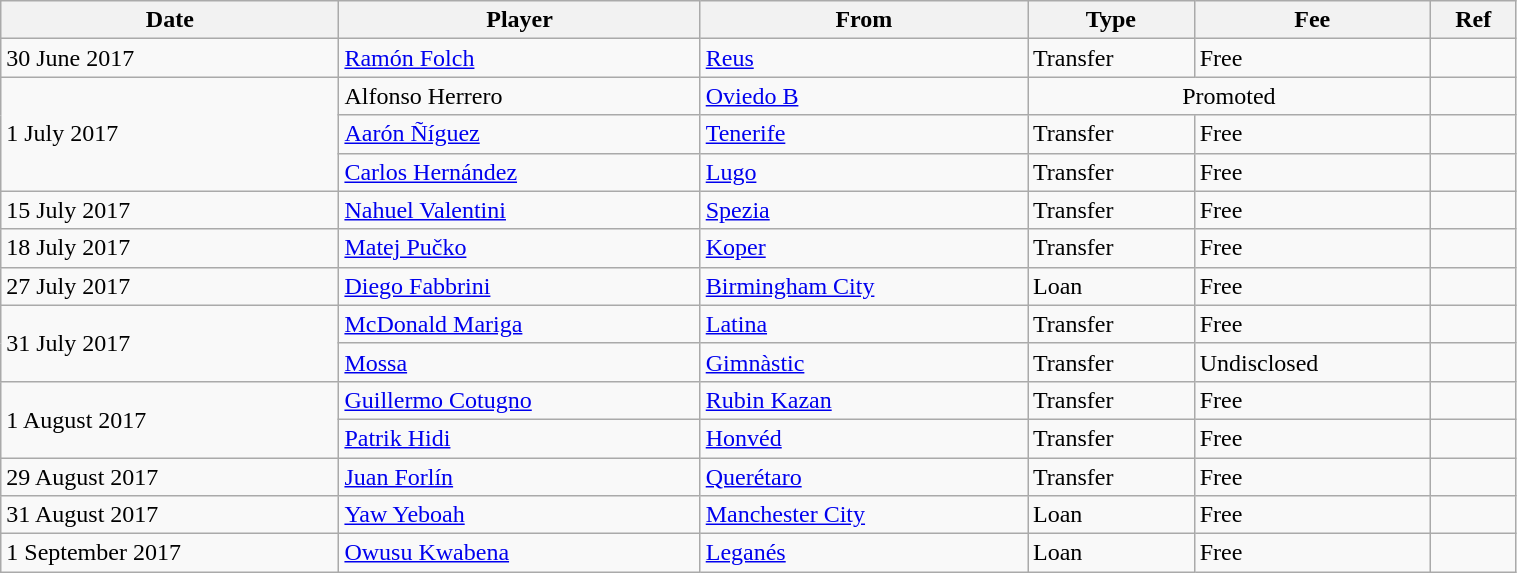<table class="wikitable" style="width:80%;">
<tr>
<th>Date</th>
<th>Player</th>
<th>From</th>
<th>Type</th>
<th>Fee</th>
<th>Ref</th>
</tr>
<tr>
<td>30 June 2017</td>
<td> <a href='#'>Ramón Folch</a></td>
<td> <a href='#'>Reus</a></td>
<td>Transfer</td>
<td>Free</td>
<td></td>
</tr>
<tr>
<td rowspan="3">1 July 2017</td>
<td> Alfonso Herrero</td>
<td> <a href='#'>Oviedo B</a></td>
<td colspan="2" style="text-align:center;">Promoted</td>
<td></td>
</tr>
<tr>
<td> <a href='#'>Aarón Ñíguez</a></td>
<td> <a href='#'>Tenerife</a></td>
<td>Transfer</td>
<td>Free</td>
<td></td>
</tr>
<tr>
<td> <a href='#'>Carlos Hernández</a></td>
<td> <a href='#'>Lugo</a></td>
<td>Transfer</td>
<td>Free</td>
<td></td>
</tr>
<tr>
<td>15 July 2017</td>
<td> <a href='#'>Nahuel Valentini</a></td>
<td> <a href='#'>Spezia</a></td>
<td>Transfer</td>
<td>Free</td>
<td></td>
</tr>
<tr>
<td>18 July 2017</td>
<td> <a href='#'>Matej Pučko</a></td>
<td> <a href='#'>Koper</a></td>
<td>Transfer</td>
<td>Free</td>
<td></td>
</tr>
<tr>
<td>27 July 2017</td>
<td> <a href='#'>Diego Fabbrini</a></td>
<td> <a href='#'>Birmingham City</a></td>
<td>Loan</td>
<td>Free</td>
<td></td>
</tr>
<tr>
<td rowspan="2">31 July 2017</td>
<td> <a href='#'>McDonald Mariga</a></td>
<td> <a href='#'>Latina</a></td>
<td>Transfer</td>
<td>Free</td>
<td></td>
</tr>
<tr>
<td> <a href='#'>Mossa</a></td>
<td> <a href='#'>Gimnàstic</a></td>
<td>Transfer</td>
<td>Undisclosed</td>
<td></td>
</tr>
<tr>
<td rowspan="2">1 August 2017</td>
<td> <a href='#'>Guillermo Cotugno</a></td>
<td> <a href='#'>Rubin Kazan</a></td>
<td>Transfer</td>
<td>Free</td>
<td></td>
</tr>
<tr>
<td> <a href='#'>Patrik Hidi</a></td>
<td> <a href='#'>Honvéd</a></td>
<td>Transfer</td>
<td>Free</td>
<td></td>
</tr>
<tr>
<td>29 August 2017</td>
<td> <a href='#'>Juan Forlín</a></td>
<td> <a href='#'>Querétaro</a></td>
<td>Transfer</td>
<td>Free</td>
<td></td>
</tr>
<tr>
<td>31 August 2017</td>
<td> <a href='#'>Yaw Yeboah</a></td>
<td> <a href='#'>Manchester City</a></td>
<td>Loan</td>
<td>Free</td>
<td></td>
</tr>
<tr>
<td>1 September 2017</td>
<td> <a href='#'>Owusu Kwabena</a></td>
<td> <a href='#'>Leganés</a></td>
<td>Loan</td>
<td>Free</td>
<td></td>
</tr>
</table>
